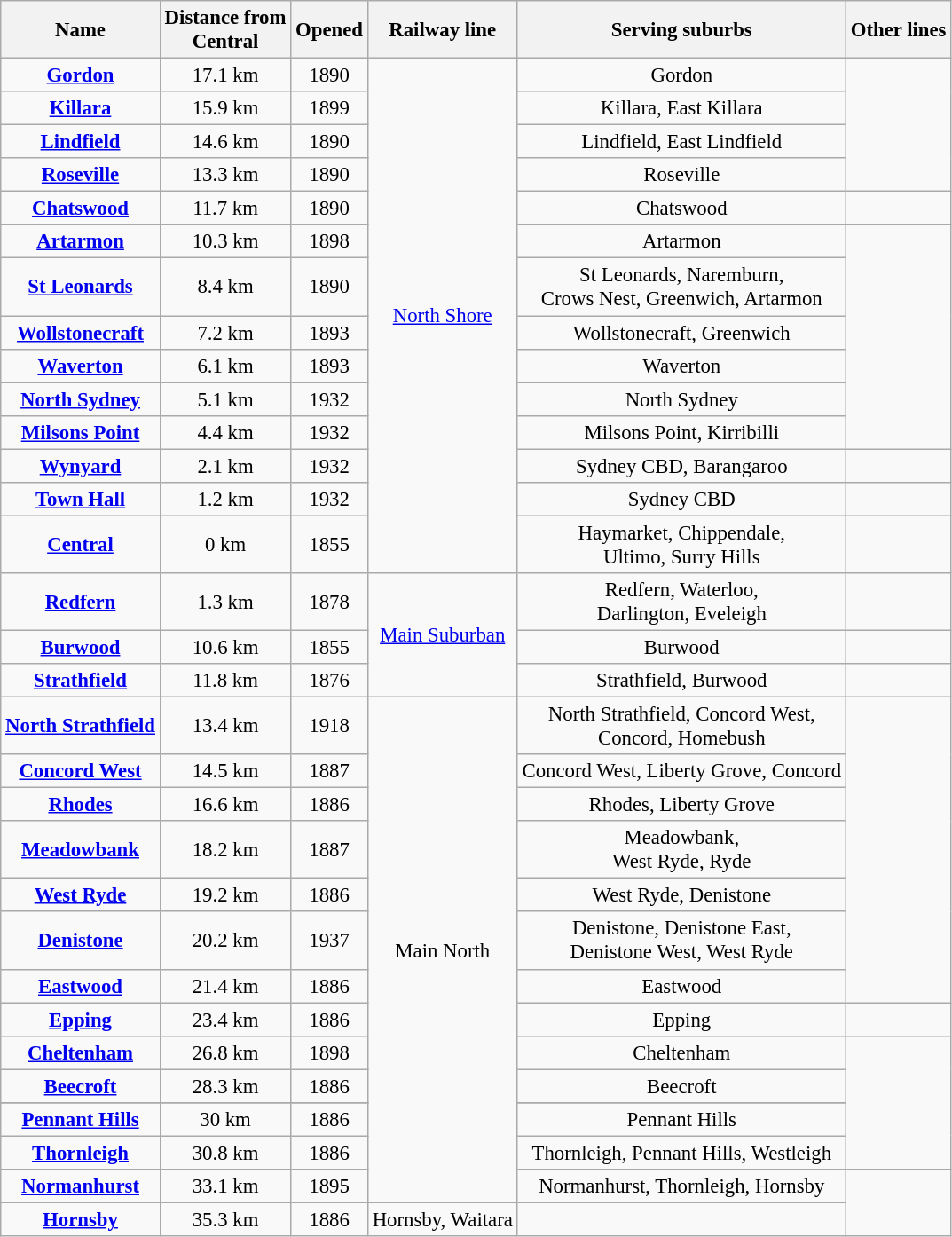<table class="wikitable" style="font-size:95%; text-align:center;">
<tr>
<th>Name</th>
<th>Distance from<br>Central<br></th>
<th>Opened<br></th>
<th>Railway line</th>
<th>Serving suburbs</th>
<th>Other lines</th>
</tr>
<tr>
<td><strong><a href='#'>Gordon</a></strong></td>
<td>17.1 km</td>
<td>1890</td>
<td rowspan=14><a href='#'>North Shore</a></td>
<td>Gordon</td>
<td rowspan="4"></td>
</tr>
<tr>
<td><strong><a href='#'>Killara</a></strong></td>
<td>15.9 km</td>
<td>1899</td>
<td>Killara, East Killara</td>
</tr>
<tr>
<td><strong><a href='#'>Lindfield</a></strong></td>
<td>14.6 km</td>
<td>1890</td>
<td>Lindfield, East Lindfield</td>
</tr>
<tr>
<td><strong><a href='#'>Roseville</a></strong></td>
<td>13.3 km</td>
<td>1890</td>
<td>Roseville</td>
</tr>
<tr>
<td><strong><a href='#'>Chatswood</a></strong></td>
<td>11.7 km</td>
<td>1890</td>
<td>Chatswood</td>
<td></td>
</tr>
<tr>
<td><strong><a href='#'>Artarmon</a></strong></td>
<td>10.3 km</td>
<td>1898</td>
<td>Artarmon</td>
<td rowspan="6"></td>
</tr>
<tr>
<td><strong><a href='#'>St Leonards</a></strong></td>
<td>8.4 km</td>
<td>1890</td>
<td>St Leonards, Naremburn,<br>Crows Nest, Greenwich, Artarmon</td>
</tr>
<tr>
<td><strong><a href='#'>Wollstonecraft</a></strong></td>
<td>7.2 km</td>
<td>1893</td>
<td>Wollstonecraft, Greenwich</td>
</tr>
<tr>
<td><strong><a href='#'>Waverton</a></strong></td>
<td>6.1 km</td>
<td>1893</td>
<td>Waverton</td>
</tr>
<tr>
<td><strong><a href='#'>North Sydney</a></strong></td>
<td>5.1 km</td>
<td>1932</td>
<td>North Sydney</td>
</tr>
<tr>
<td><strong><a href='#'>Milsons Point</a></strong></td>
<td>4.4 km</td>
<td>1932</td>
<td>Milsons Point, Kirribilli</td>
</tr>
<tr>
<td><strong><a href='#'>Wynyard</a></strong></td>
<td>2.1 km</td>
<td>1932</td>
<td>Sydney CBD, Barangaroo</td>
<td></td>
</tr>
<tr>
<td><strong><a href='#'>Town Hall</a></strong></td>
<td>1.2 km</td>
<td>1932</td>
<td>Sydney CBD</td>
<td></td>
</tr>
<tr>
<td><strong><a href='#'>Central</a></strong></td>
<td>0 km</td>
<td>1855</td>
<td>Haymarket, Chippendale,<br>Ultimo, Surry Hills</td>
<td></td>
</tr>
<tr>
<td><strong><a href='#'>Redfern</a></strong></td>
<td>1.3 km</td>
<td>1878</td>
<td rowspan=3><a href='#'>Main Suburban</a></td>
<td>Redfern, Waterloo,<br>Darlington, Eveleigh</td>
<td></td>
</tr>
<tr>
<td><strong><a href='#'>Burwood</a></strong></td>
<td>10.6 km</td>
<td>1855</td>
<td>Burwood</td>
<td></td>
</tr>
<tr>
<td><strong><a href='#'>Strathfield</a></strong></td>
<td>11.8 km</td>
<td>1876</td>
<td>Strathfield, Burwood</td>
<td></td>
</tr>
<tr>
<td><strong><a href='#'>North Strathfield</a></strong></td>
<td>13.4 km</td>
<td>1918</td>
<td rowspan=14>Main North</td>
<td>North Strathfield, Concord West,<br>Concord, Homebush</td>
<td rowspan=7></td>
</tr>
<tr>
<td><strong><a href='#'>Concord West</a></strong></td>
<td>14.5 km</td>
<td>1887</td>
<td>Concord West, Liberty Grove, Concord</td>
</tr>
<tr>
<td><strong><a href='#'>Rhodes</a></strong></td>
<td>16.6 km</td>
<td>1886</td>
<td>Rhodes, Liberty Grove</td>
</tr>
<tr>
<td><strong><a href='#'>Meadowbank</a></strong></td>
<td>18.2 km</td>
<td>1887</td>
<td>Meadowbank,<br>West Ryde, Ryde</td>
</tr>
<tr>
<td><strong><a href='#'>West Ryde</a></strong></td>
<td>19.2 km</td>
<td>1886</td>
<td>West Ryde, Denistone</td>
</tr>
<tr>
<td><strong><a href='#'>Denistone</a></strong></td>
<td>20.2 km</td>
<td>1937</td>
<td>Denistone, Denistone East,<br>Denistone West, West Ryde</td>
</tr>
<tr>
<td><strong><a href='#'>Eastwood</a></strong></td>
<td>21.4 km</td>
<td>1886</td>
<td>Eastwood</td>
</tr>
<tr>
<td><strong><a href='#'>Epping</a></strong></td>
<td>23.4 km</td>
<td>1886</td>
<td>Epping</td>
<td></td>
</tr>
<tr>
<td><strong><a href='#'>Cheltenham</a></strong></td>
<td>26.8 km</td>
<td>1898</td>
<td>Cheltenham</td>
<td rowspan=5></td>
</tr>
<tr>
<td><strong><a href='#'>Beecroft</a></strong></td>
<td>28.3 km</td>
<td>1886</td>
<td>Beecroft</td>
</tr>
<tr>
</tr>
<tr>
<td><strong><a href='#'>Pennant Hills</a></strong></td>
<td>30 km</td>
<td>1886</td>
<td>Pennant Hills</td>
</tr>
<tr>
<td><strong><a href='#'>Thornleigh</a></strong></td>
<td>30.8 km</td>
<td>1886</td>
<td>Thornleigh, Pennant Hills, Westleigh</td>
</tr>
<tr>
<td><strong><a href='#'>Normanhurst</a></strong></td>
<td>33.1 km</td>
<td>1895</td>
<td>Normanhurst, Thornleigh, Hornsby</td>
</tr>
<tr>
<td><strong><a href='#'>Hornsby</a></strong></td>
<td>35.3 km</td>
<td>1886</td>
<td>Hornsby, Waitara</td>
<td></td>
</tr>
</table>
